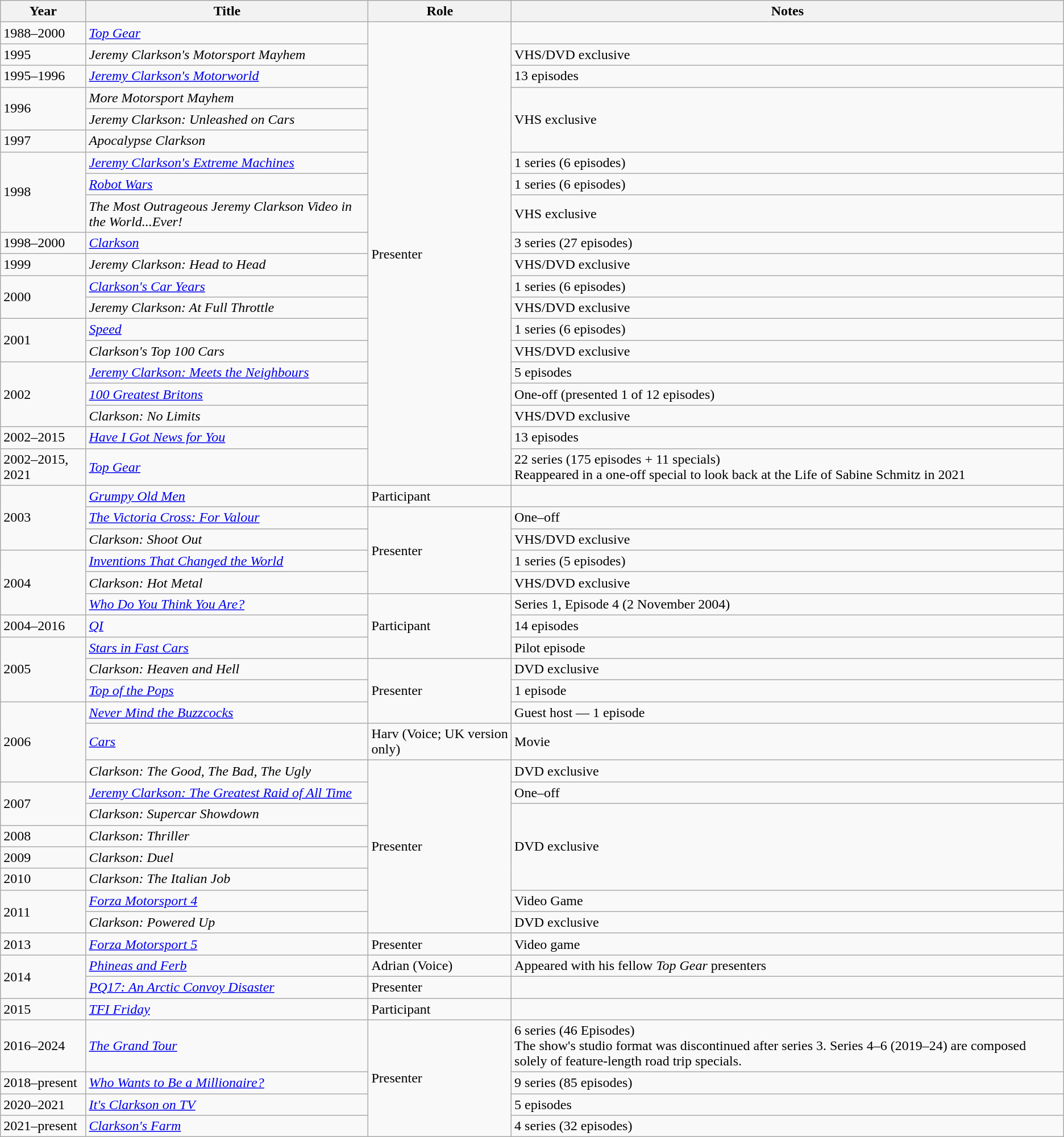<table class="wikitable sortable">
<tr>
<th>Year</th>
<th>Title</th>
<th>Role</th>
<th>Notes</th>
</tr>
<tr>
<td>1988–2000</td>
<td><em><a href='#'>Top Gear</a></em></td>
<td rowspan="20">Presenter</td>
<td></td>
</tr>
<tr>
<td>1995</td>
<td><em>Jeremy Clarkson's Motorsport Mayhem</em></td>
<td>VHS/DVD exclusive</td>
</tr>
<tr>
<td>1995–1996</td>
<td><em><a href='#'>Jeremy Clarkson's Motorworld</a></em></td>
<td>13 episodes</td>
</tr>
<tr>
<td rowspan="2">1996</td>
<td><em>More Motorsport Mayhem</em></td>
<td rowspan="3">VHS exclusive</td>
</tr>
<tr>
<td><em>Jeremy Clarkson: Unleashed on Cars</em></td>
</tr>
<tr>
<td>1997</td>
<td><em>Apocalypse Clarkson</em></td>
</tr>
<tr>
<td rowspan="3">1998</td>
<td><em><a href='#'>Jeremy Clarkson's Extreme Machines</a></em></td>
<td>1 series (6 episodes)</td>
</tr>
<tr>
<td><em><a href='#'>Robot Wars</a></em></td>
<td>1 series (6 episodes)</td>
</tr>
<tr>
<td><em>The Most Outrageous Jeremy Clarkson Video in the World...Ever!</em></td>
<td>VHS exclusive</td>
</tr>
<tr>
<td>1998–2000</td>
<td><em><a href='#'>Clarkson</a></em></td>
<td>3 series (27 episodes)</td>
</tr>
<tr>
<td>1999</td>
<td><em>Jeremy Clarkson: Head to Head</em></td>
<td>VHS/DVD exclusive</td>
</tr>
<tr>
<td rowspan="2">2000</td>
<td><em><a href='#'>Clarkson's Car Years</a></em></td>
<td>1 series (6 episodes)</td>
</tr>
<tr>
<td><em>Jeremy Clarkson: At Full Throttle</em></td>
<td>VHS/DVD exclusive</td>
</tr>
<tr>
<td rowspan="2">2001</td>
<td><em><a href='#'>Speed</a></em></td>
<td>1 series (6 episodes)</td>
</tr>
<tr>
<td><em>Clarkson's Top 100 Cars</em></td>
<td>VHS/DVD exclusive</td>
</tr>
<tr>
<td rowspan="3">2002</td>
<td><em><a href='#'>Jeremy Clarkson: Meets the Neighbours</a></em></td>
<td>5 episodes</td>
</tr>
<tr>
<td><em><a href='#'>100 Greatest Britons</a></em></td>
<td>One-off (presented 1 of 12 episodes)</td>
</tr>
<tr>
<td><em>Clarkson: No Limits</em></td>
<td>VHS/DVD exclusive</td>
</tr>
<tr>
<td>2002–2015</td>
<td><em><a href='#'>Have I Got News for You</a></em></td>
<td>13 episodes</td>
</tr>
<tr>
<td>2002–2015, 2021</td>
<td><em><a href='#'>Top Gear</a></em></td>
<td>22 series (175 episodes + 11 specials)<br>Reappeared in a one-off special to look back at the Life of Sabine Schmitz in 2021</td>
</tr>
<tr>
<td rowspan="3">2003</td>
<td><em><a href='#'>Grumpy Old Men</a></em></td>
<td>Participant</td>
<td></td>
</tr>
<tr>
<td><em><a href='#'>The Victoria Cross: For Valour</a></em></td>
<td rowspan="4">Presenter</td>
<td>One–off</td>
</tr>
<tr>
<td><em>Clarkson: Shoot Out</em></td>
<td>VHS/DVD exclusive</td>
</tr>
<tr>
<td rowspan="3">2004</td>
<td><em><a href='#'>Inventions That Changed the World</a></em></td>
<td>1 series (5 episodes)</td>
</tr>
<tr>
<td><em>Clarkson: Hot Metal</em></td>
<td>VHS/DVD exclusive</td>
</tr>
<tr>
<td><em><a href='#'>Who Do You Think You Are?</a></em></td>
<td rowspan="3">Participant</td>
<td>Series 1, Episode 4 (2 November 2004)</td>
</tr>
<tr>
<td>2004–2016</td>
<td><em><a href='#'>QI</a></em></td>
<td>14 episodes</td>
</tr>
<tr>
<td rowspan="3">2005</td>
<td><em><a href='#'>Stars in Fast Cars</a></em></td>
<td>Pilot episode</td>
</tr>
<tr>
<td><em>Clarkson: Heaven and Hell</em></td>
<td rowspan="3">Presenter</td>
<td>DVD exclusive</td>
</tr>
<tr>
<td><em><a href='#'>Top of the Pops</a></em></td>
<td>1 episode</td>
</tr>
<tr>
<td rowspan="3">2006</td>
<td><em><a href='#'>Never Mind the Buzzcocks</a></em></td>
<td>Guest host — 1 episode</td>
</tr>
<tr>
<td><em><a href='#'>Cars</a></em></td>
<td>Harv (Voice; UK version only)</td>
<td>Movie</td>
</tr>
<tr>
<td><em>Clarkson: The Good, The Bad, The Ugly</em></td>
<td rowspan="8">Presenter</td>
<td>DVD exclusive</td>
</tr>
<tr>
<td rowspan="2">2007</td>
<td><em><a href='#'>Jeremy Clarkson: The Greatest Raid of All Time</a></em></td>
<td>One–off</td>
</tr>
<tr>
<td><em>Clarkson: Supercar Showdown</em></td>
<td rowspan="4">DVD exclusive</td>
</tr>
<tr>
<td>2008</td>
<td><em>Clarkson: Thriller</em></td>
</tr>
<tr>
<td>2009</td>
<td><em>Clarkson: Duel</em></td>
</tr>
<tr>
<td>2010</td>
<td><em>Clarkson: The Italian Job</em></td>
</tr>
<tr>
<td rowspan="2">2011</td>
<td><em><a href='#'>Forza Motorsport 4</a></em></td>
<td>Video Game</td>
</tr>
<tr>
<td><em>Clarkson: Powered Up</em></td>
<td>DVD exclusive</td>
</tr>
<tr>
<td>2013</td>
<td><em><a href='#'>Forza Motorsport 5</a></em></td>
<td>Presenter</td>
<td>Video game</td>
</tr>
<tr>
<td rowspan="2">2014</td>
<td><em><a href='#'>Phineas and Ferb</a></em></td>
<td>Adrian (Voice)</td>
<td>Appeared with his fellow <em>Top Gear</em> presenters</td>
</tr>
<tr>
<td><em><a href='#'>PQ17: An Arctic Convoy Disaster</a></em></td>
<td>Presenter</td>
<td></td>
</tr>
<tr>
<td>2015</td>
<td><em><a href='#'>TFI Friday</a></em></td>
<td>Participant</td>
<td></td>
</tr>
<tr>
<td>2016–2024</td>
<td><em><a href='#'>The Grand Tour</a></em></td>
<td rowspan="4">Presenter</td>
<td>6 series (46 Episodes)<br>The show's studio format was discontinued after series 3. Series 4–6 (2019–24) are composed solely of feature-length road trip specials.</td>
</tr>
<tr>
<td>2018–present</td>
<td><em><a href='#'>Who Wants to Be a Millionaire?</a></em></td>
<td>9 series (85 episodes)</td>
</tr>
<tr>
<td>2020–2021</td>
<td><em><a href='#'>It's Clarkson on TV</a></em></td>
<td>5 episodes</td>
</tr>
<tr>
<td>2021–present</td>
<td><em><a href='#'>Clarkson's Farm</a></em></td>
<td>4 series (32 episodes)</td>
</tr>
</table>
